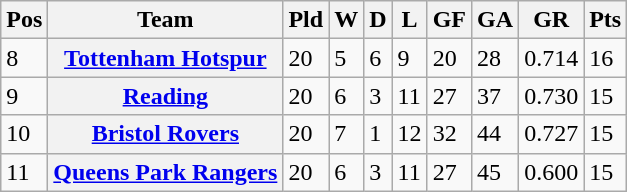<table class="wikitable">
<tr>
<th><abbr>Pos</abbr></th>
<th>Team</th>
<th><abbr>Pld</abbr></th>
<th><abbr>W</abbr></th>
<th><abbr>D</abbr></th>
<th><abbr>L</abbr></th>
<th><abbr>GF</abbr></th>
<th><abbr>GA</abbr></th>
<th><abbr>GR</abbr></th>
<th><abbr>Pts</abbr></th>
</tr>
<tr>
<td>8</td>
<th><a href='#'>Tottenham Hotspur</a></th>
<td>20</td>
<td>5</td>
<td>6</td>
<td>9</td>
<td>20</td>
<td>28</td>
<td>0.714</td>
<td>16</td>
</tr>
<tr>
<td>9</td>
<th><a href='#'>Reading</a></th>
<td>20</td>
<td>6</td>
<td>3</td>
<td>11</td>
<td>27</td>
<td>37</td>
<td>0.730</td>
<td>15</td>
</tr>
<tr>
<td>10</td>
<th><a href='#'>Bristol Rovers</a></th>
<td>20</td>
<td>7</td>
<td>1</td>
<td>12</td>
<td>32</td>
<td>44</td>
<td>0.727</td>
<td>15</td>
</tr>
<tr>
<td>11</td>
<th><a href='#'>Queens Park Rangers</a></th>
<td>20</td>
<td>6</td>
<td>3</td>
<td>11</td>
<td>27</td>
<td>45</td>
<td>0.600</td>
<td>15</td>
</tr>
</table>
